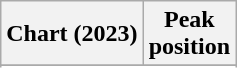<table class="wikitable sortable plainrowheaders" style="text-align:center">
<tr>
<th scope="col">Chart (2023)</th>
<th scope="col">Peak<br>position</th>
</tr>
<tr>
</tr>
<tr>
</tr>
<tr>
</tr>
</table>
